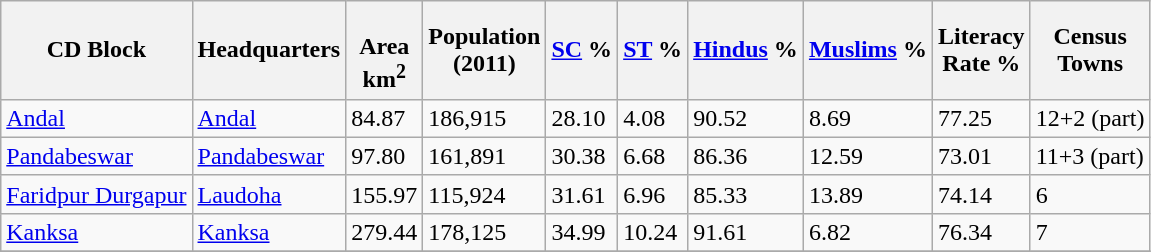<table class="wikitable sortable">
<tr>
<th>CD Block</th>
<th>Headquarters</th>
<th><br>Area<br>km<sup>2</sup></th>
<th>Population<br>(2011)</th>
<th><a href='#'>SC</a> %</th>
<th><a href='#'>ST</a> %</th>
<th><a href='#'>Hindus</a> %</th>
<th><a href='#'>Muslims</a> %</th>
<th>Literacy<br> Rate %</th>
<th>Census<br>Towns</th>
</tr>
<tr>
<td><a href='#'>Andal</a></td>
<td><a href='#'>Andal</a></td>
<td>84.87</td>
<td>186,915</td>
<td>28.10</td>
<td>4.08</td>
<td>90.52</td>
<td>8.69</td>
<td>77.25</td>
<td>12+2 (part)</td>
</tr>
<tr>
<td><a href='#'>Pandabeswar</a></td>
<td><a href='#'>Pandabeswar</a></td>
<td>97.80</td>
<td>161,891</td>
<td>30.38</td>
<td>6.68</td>
<td>86.36</td>
<td>12.59</td>
<td>73.01</td>
<td>11+3 (part)</td>
</tr>
<tr>
<td><a href='#'>Faridpur Durgapur</a></td>
<td><a href='#'>Laudoha</a></td>
<td>155.97</td>
<td>115,924</td>
<td>31.61</td>
<td>6.96</td>
<td>85.33</td>
<td>13.89</td>
<td>74.14</td>
<td>6</td>
</tr>
<tr>
<td><a href='#'>Kanksa</a></td>
<td><a href='#'>Kanksa</a></td>
<td>279.44</td>
<td>178,125</td>
<td>34.99</td>
<td>10.24</td>
<td>91.61</td>
<td>6.82</td>
<td>76.34</td>
<td>7</td>
</tr>
<tr>
</tr>
</table>
